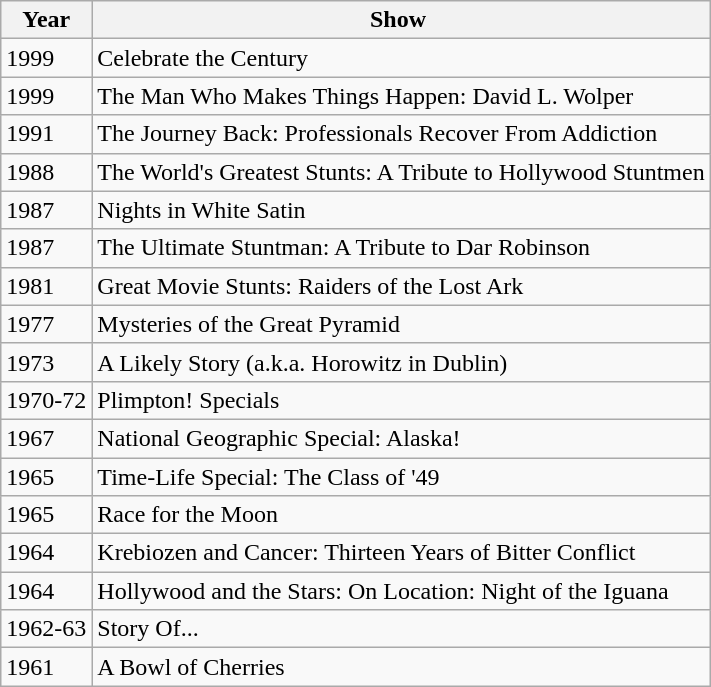<table class="wikitable">
<tr>
<th>Year</th>
<th>Show </th>
</tr>
<tr>
<td>1999</td>
<td>Celebrate the Century</td>
</tr>
<tr>
<td>1999</td>
<td>The Man Who Makes Things Happen: David L. Wolper</td>
</tr>
<tr>
<td>1991</td>
<td>The Journey Back: Professionals Recover From Addiction</td>
</tr>
<tr>
<td>1988</td>
<td>The World's Greatest Stunts: A Tribute to Hollywood Stuntmen</td>
</tr>
<tr>
<td>1987</td>
<td>Nights in White Satin</td>
</tr>
<tr>
<td>1987</td>
<td>The Ultimate Stuntman: A Tribute to Dar Robinson</td>
</tr>
<tr>
<td>1981</td>
<td>Great Movie Stunts: Raiders of the Lost Ark</td>
</tr>
<tr>
<td>1977</td>
<td>Mysteries of the Great Pyramid</td>
</tr>
<tr>
<td>1973</td>
<td>A Likely Story (a.k.a. Horowitz in Dublin)</td>
</tr>
<tr>
<td>1970-72</td>
<td>Plimpton! Specials</td>
</tr>
<tr>
<td>1967</td>
<td>National Geographic Special: Alaska!</td>
</tr>
<tr>
<td>1965</td>
<td>Time-Life Special: The Class of '49</td>
</tr>
<tr>
<td>1965</td>
<td>Race for the Moon</td>
</tr>
<tr>
<td>1964</td>
<td>Krebiozen and Cancer: Thirteen Years of Bitter Conflict</td>
</tr>
<tr>
<td>1964</td>
<td>Hollywood and the Stars: On Location: Night of the Iguana</td>
</tr>
<tr>
<td>1962-63</td>
<td>Story Of...</td>
</tr>
<tr>
<td>1961</td>
<td>A Bowl of Cherries</td>
</tr>
</table>
